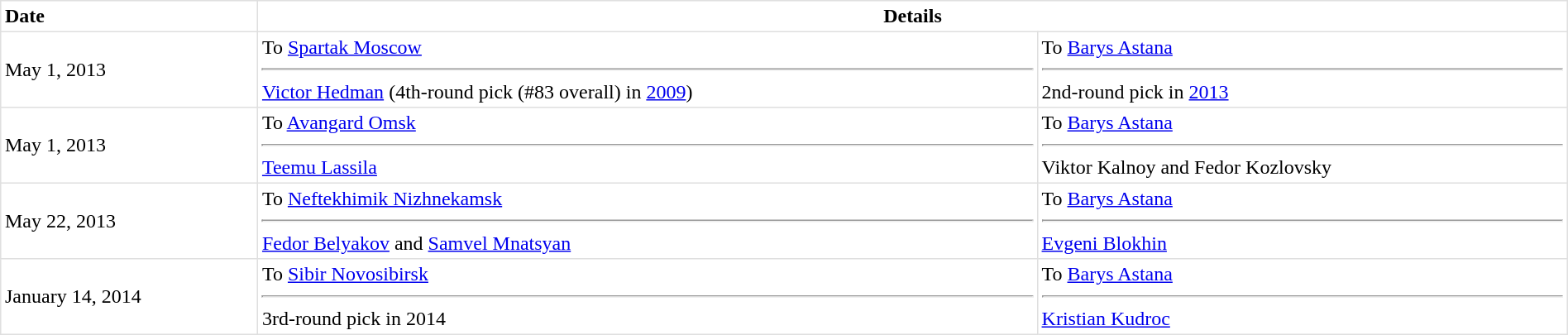<table border=1 style="border-collapse:collapse" bordercolor="#DFDFDF" cellpadding="3" width=100%>
<tr>
<th style="text-align:left;">Date</th>
<th colspan="2">Details</th>
</tr>
<tr>
<td>May 1, 2013<br></td>
<td valign="top">To <a href='#'>Spartak Moscow</a><hr> <a href='#'>Victor Hedman</a> (4th-round pick (#83 overall) in <a href='#'>2009</a>)</td>
<td valign="top">To <a href='#'>Barys Astana</a><hr>2nd-round pick in <a href='#'>2013</a></td>
</tr>
<tr>
<td>May 1, 2013<br></td>
<td valign="top">To <a href='#'>Avangard Omsk</a><hr> <a href='#'>Teemu Lassila</a></td>
<td valign="top">To <a href='#'>Barys Astana</a><hr> Viktor Kalnoy and  Fedor Kozlovsky</td>
</tr>
<tr>
<td>May 22, 2013<br></td>
<td valign="top">To <a href='#'>Neftekhimik Nizhnekamsk</a><hr> <a href='#'>Fedor Belyakov</a> and  <a href='#'>Samvel Mnatsyan</a></td>
<td valign="top">To <a href='#'>Barys Astana</a><hr> <a href='#'>Evgeni Blokhin</a></td>
</tr>
<tr>
<td>January 14, 2014<br></td>
<td valign="top">To <a href='#'>Sibir Novosibirsk</a><hr>3rd-round pick in 2014</td>
<td valign="top">To <a href='#'>Barys Astana</a><hr> <a href='#'>Kristian Kudroc</a></td>
</tr>
</table>
